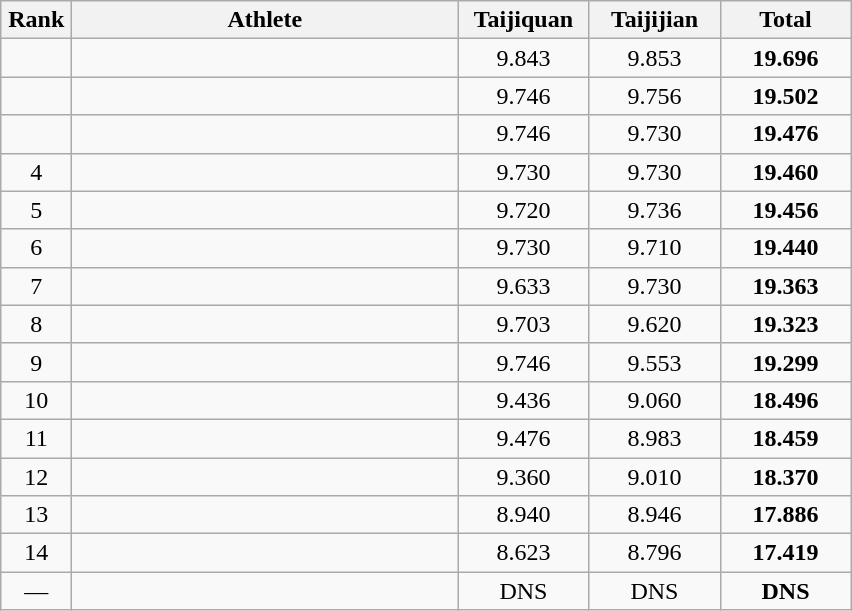<table class=wikitable style="text-align:center">
<tr>
<th width=40>Rank</th>
<th width=250>Athlete</th>
<th width=80>Taijiquan</th>
<th width=80>Taijijian</th>
<th width=80>Total</th>
</tr>
<tr>
<td></td>
<td align="left"></td>
<td>9.843</td>
<td>9.853</td>
<td><strong>19.696</strong></td>
</tr>
<tr>
<td></td>
<td align="left"></td>
<td>9.746</td>
<td>9.756</td>
<td><strong>19.502</strong></td>
</tr>
<tr>
<td></td>
<td align="left"></td>
<td>9.746</td>
<td>9.730</td>
<td><strong>19.476</strong></td>
</tr>
<tr>
<td>4</td>
<td align="left"></td>
<td>9.730</td>
<td>9.730</td>
<td><strong>19.460</strong></td>
</tr>
<tr>
<td>5</td>
<td align="left"></td>
<td>9.720</td>
<td>9.736</td>
<td><strong>19.456</strong></td>
</tr>
<tr>
<td>6</td>
<td align="left"></td>
<td>9.730</td>
<td>9.710</td>
<td><strong>19.440</strong></td>
</tr>
<tr>
<td>7</td>
<td align="left"></td>
<td>9.633</td>
<td>9.730</td>
<td><strong>19.363</strong></td>
</tr>
<tr>
<td>8</td>
<td align="left"></td>
<td>9.703</td>
<td>9.620</td>
<td><strong>19.323</strong></td>
</tr>
<tr>
<td>9</td>
<td align="left"></td>
<td>9.746</td>
<td>9.553</td>
<td><strong>19.299</strong></td>
</tr>
<tr>
<td>10</td>
<td align="left"></td>
<td>9.436</td>
<td>9.060</td>
<td><strong>18.496</strong></td>
</tr>
<tr>
<td>11</td>
<td align="left"></td>
<td>9.476</td>
<td>8.983</td>
<td><strong>18.459</strong></td>
</tr>
<tr>
<td>12</td>
<td align="left"></td>
<td>9.360</td>
<td>9.010</td>
<td><strong>18.370</strong></td>
</tr>
<tr>
<td>13</td>
<td align="left"></td>
<td>8.940</td>
<td>8.946</td>
<td><strong>17.886</strong></td>
</tr>
<tr>
<td>14</td>
<td align="left"></td>
<td>8.623</td>
<td>8.796</td>
<td><strong>17.419</strong></td>
</tr>
<tr>
<td>—</td>
<td align="left"></td>
<td>DNS</td>
<td>DNS</td>
<td><strong>DNS</strong></td>
</tr>
</table>
